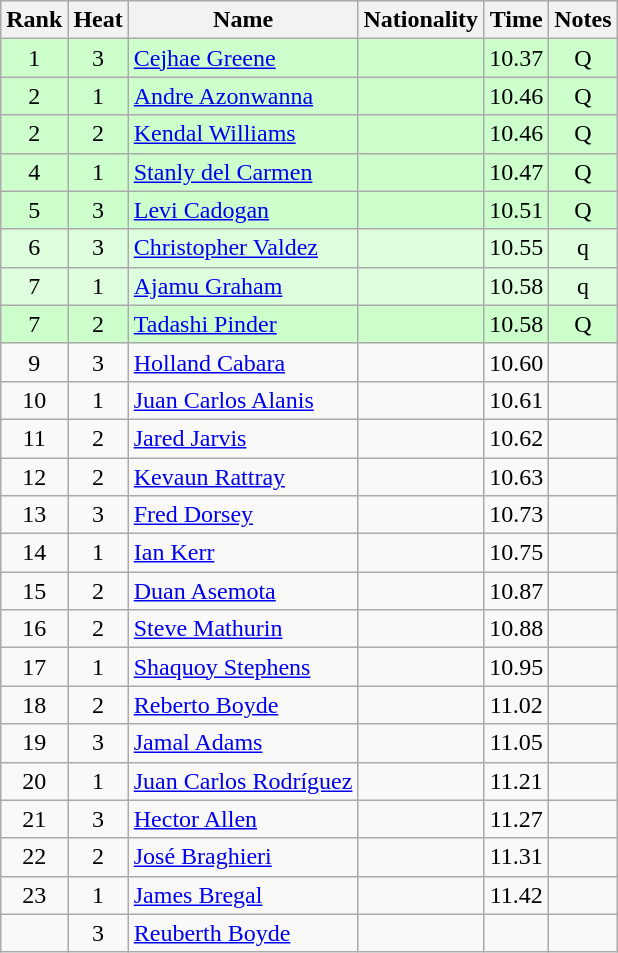<table class="wikitable sortable" style="text-align:center">
<tr>
<th>Rank</th>
<th>Heat</th>
<th>Name</th>
<th>Nationality</th>
<th>Time</th>
<th>Notes</th>
</tr>
<tr bgcolor=ccffcc>
<td>1</td>
<td>3</td>
<td align=left><a href='#'>Cejhae Greene</a></td>
<td align=left></td>
<td>10.37</td>
<td>Q</td>
</tr>
<tr bgcolor=ccffcc>
<td>2</td>
<td>1</td>
<td align=left><a href='#'>Andre Azonwanna</a></td>
<td align=left></td>
<td>10.46</td>
<td>Q</td>
</tr>
<tr bgcolor=ccffcc>
<td>2</td>
<td>2</td>
<td align=left><a href='#'>Kendal Williams</a></td>
<td align=left></td>
<td>10.46</td>
<td>Q</td>
</tr>
<tr bgcolor=ccffcc>
<td>4</td>
<td>1</td>
<td align=left><a href='#'>Stanly del Carmen</a></td>
<td align=left></td>
<td>10.47</td>
<td>Q</td>
</tr>
<tr bgcolor=ccffcc>
<td>5</td>
<td>3</td>
<td align=left><a href='#'>Levi Cadogan</a></td>
<td align=left></td>
<td>10.51</td>
<td>Q</td>
</tr>
<tr bgcolor=ddffdd>
<td>6</td>
<td>3</td>
<td align=left><a href='#'>Christopher Valdez</a></td>
<td align=left></td>
<td>10.55</td>
<td>q</td>
</tr>
<tr bgcolor=ddffdd>
<td>7</td>
<td>1</td>
<td align=left><a href='#'>Ajamu Graham</a></td>
<td align=left></td>
<td>10.58</td>
<td>q</td>
</tr>
<tr bgcolor=ccffcc>
<td>7</td>
<td>2</td>
<td align=left><a href='#'>Tadashi Pinder</a></td>
<td align=left></td>
<td>10.58</td>
<td>Q</td>
</tr>
<tr>
<td>9</td>
<td>3</td>
<td align=left><a href='#'>Holland Cabara</a></td>
<td align=left></td>
<td>10.60</td>
<td></td>
</tr>
<tr>
<td>10</td>
<td>1</td>
<td align=left><a href='#'>Juan Carlos Alanis</a></td>
<td align=left></td>
<td>10.61</td>
<td></td>
</tr>
<tr>
<td>11</td>
<td>2</td>
<td align=left><a href='#'>Jared Jarvis</a></td>
<td align=left></td>
<td>10.62</td>
<td></td>
</tr>
<tr>
<td>12</td>
<td>2</td>
<td align=left><a href='#'>Kevaun Rattray</a></td>
<td align=left></td>
<td>10.63</td>
<td></td>
</tr>
<tr>
<td>13</td>
<td>3</td>
<td align=left><a href='#'>Fred Dorsey</a></td>
<td align=left></td>
<td>10.73</td>
<td></td>
</tr>
<tr>
<td>14</td>
<td>1</td>
<td align=left><a href='#'>Ian Kerr</a></td>
<td align=left></td>
<td>10.75</td>
<td></td>
</tr>
<tr>
<td>15</td>
<td>2</td>
<td align=left><a href='#'>Duan Asemota</a></td>
<td align=left></td>
<td>10.87</td>
<td></td>
</tr>
<tr>
<td>16</td>
<td>2</td>
<td align=left><a href='#'>Steve Mathurin</a></td>
<td align=left></td>
<td>10.88</td>
<td></td>
</tr>
<tr>
<td>17</td>
<td>1</td>
<td align=left><a href='#'>Shaquoy Stephens</a></td>
<td align=left></td>
<td>10.95</td>
<td></td>
</tr>
<tr>
<td>18</td>
<td>2</td>
<td align=left><a href='#'>Reberto Boyde</a></td>
<td align=left></td>
<td>11.02</td>
<td></td>
</tr>
<tr>
<td>19</td>
<td>3</td>
<td align=left><a href='#'>Jamal Adams</a></td>
<td align=left></td>
<td>11.05</td>
<td></td>
</tr>
<tr>
<td>20</td>
<td>1</td>
<td align=left><a href='#'>Juan Carlos Rodríguez</a></td>
<td align=left></td>
<td>11.21</td>
<td></td>
</tr>
<tr>
<td>21</td>
<td>3</td>
<td align=left><a href='#'>Hector Allen</a></td>
<td align=left></td>
<td>11.27</td>
<td></td>
</tr>
<tr>
<td>22</td>
<td>2</td>
<td align=left><a href='#'>José Braghieri</a></td>
<td align=left></td>
<td>11.31</td>
<td></td>
</tr>
<tr>
<td>23</td>
<td>1</td>
<td align=left><a href='#'>James Bregal</a></td>
<td align=left></td>
<td>11.42</td>
<td></td>
</tr>
<tr>
<td></td>
<td>3</td>
<td align=left><a href='#'>Reuberth Boyde</a></td>
<td align=left></td>
<td></td>
<td></td>
</tr>
</table>
